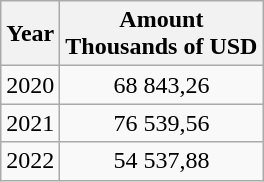<table class="wikitable" style="text-align:center;">
<tr>
<th>Year</th>
<th>Amount<br>Thousands of USD</th>
</tr>
<tr>
<td>2020</td>
<td>68 843,26</td>
</tr>
<tr>
<td>2021</td>
<td>76 539,56 </td>
</tr>
<tr>
<td>2022</td>
<td>54 537,88 </td>
</tr>
</table>
